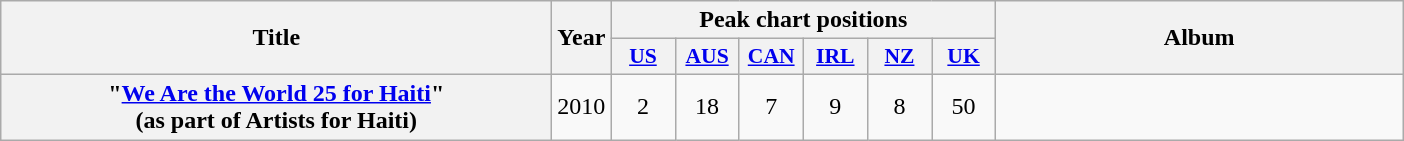<table class="wikitable plainrowheaders" style="text-align:center;">
<tr>
<th scope="col" rowspan="2" style="width:22.5em;">Title</th>
<th scope="col" rowspan="2" style="width:1em;">Year</th>
<th scope="col" colspan="6">Peak chart positions</th>
<th scope="col" rowspan="2" style="width:16.5em;">Album</th>
</tr>
<tr>
<th scope="col" style="width:2.5em;font-size:90%;"><a href='#'>US</a><br></th>
<th scope="col" style="width:2.5em;font-size:90%;"><a href='#'>AUS</a><br></th>
<th scope="col" style="width:2.5em;font-size:90%;"><a href='#'>CAN</a><br></th>
<th scope="col" style="width:2.5em;font-size:90%;"><a href='#'>IRL</a><br></th>
<th scope="col" style="width:2.5em;font-size:90%;"><a href='#'>NZ</a><br></th>
<th scope="col" style="width:2.5em;font-size:90%;"><a href='#'>UK</a><br></th>
</tr>
<tr>
<th scope="row">"<a href='#'>We Are the World 25 for Haiti</a>"<br><span>(as part of Artists for Haiti)</span></th>
<td>2010</td>
<td>2</td>
<td>18</td>
<td>7</td>
<td>9</td>
<td>8</td>
<td>50</td>
<td></td>
</tr>
</table>
